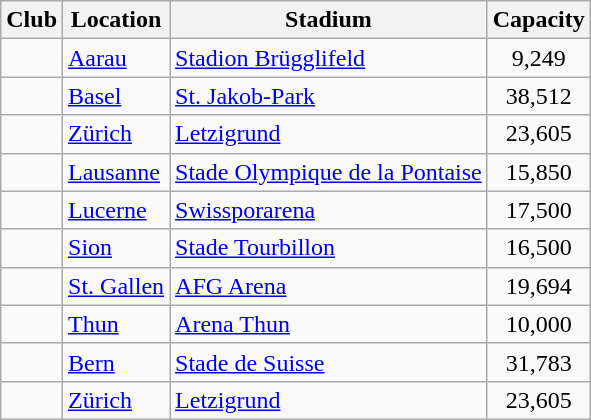<table class="wikitable sortable">
<tr>
<th>Club</th>
<th>Location</th>
<th>Stadium</th>
<th>Capacity</th>
</tr>
<tr>
<td></td>
<td><a href='#'>Aarau</a></td>
<td><a href='#'>Stadion Brügglifeld</a></td>
<td align="center">9,249</td>
</tr>
<tr>
<td></td>
<td><a href='#'>Basel</a></td>
<td><a href='#'>St. Jakob-Park</a></td>
<td align="center">38,512</td>
</tr>
<tr>
<td></td>
<td><a href='#'>Zürich</a></td>
<td><a href='#'>Letzigrund</a></td>
<td align="center">23,605</td>
</tr>
<tr>
<td></td>
<td><a href='#'>Lausanne</a></td>
<td><a href='#'>Stade Olympique de la Pontaise</a></td>
<td align="center">15,850</td>
</tr>
<tr>
<td></td>
<td><a href='#'>Lucerne</a></td>
<td><a href='#'>Swissporarena</a></td>
<td align="center">17,500</td>
</tr>
<tr>
<td></td>
<td><a href='#'>Sion</a></td>
<td><a href='#'>Stade Tourbillon</a></td>
<td align="center">16,500</td>
</tr>
<tr>
<td></td>
<td><a href='#'>St. Gallen</a></td>
<td><a href='#'>AFG Arena</a></td>
<td align="center">19,694</td>
</tr>
<tr>
<td></td>
<td><a href='#'>Thun</a></td>
<td><a href='#'>Arena Thun</a></td>
<td align="center">10,000</td>
</tr>
<tr>
<td></td>
<td><a href='#'>Bern</a></td>
<td><a href='#'>Stade de Suisse</a></td>
<td align="center">31,783</td>
</tr>
<tr>
<td></td>
<td><a href='#'>Zürich</a></td>
<td><a href='#'>Letzigrund</a></td>
<td align="center">23,605</td>
</tr>
</table>
